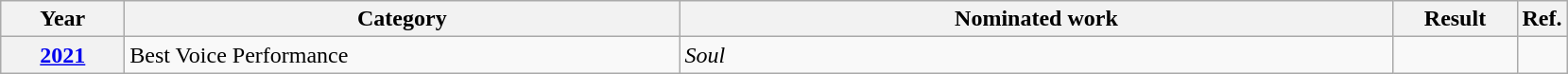<table class=wikitable>
<tr>
<th scope="col" style="width:5em;">Year</th>
<th scope="col" style="width:24em;">Category</th>
<th scope="col" style="width:31em;">Nominated work</th>
<th scope="col" style="width:5em;">Result</th>
<th>Ref.</th>
</tr>
<tr>
<th row=scope style="text-align:center;"><a href='#'>2021</a></th>
<td>Best Voice Performance</td>
<td><em>Soul</em></td>
<td></td>
<td style="text-align:center;"></td>
</tr>
</table>
